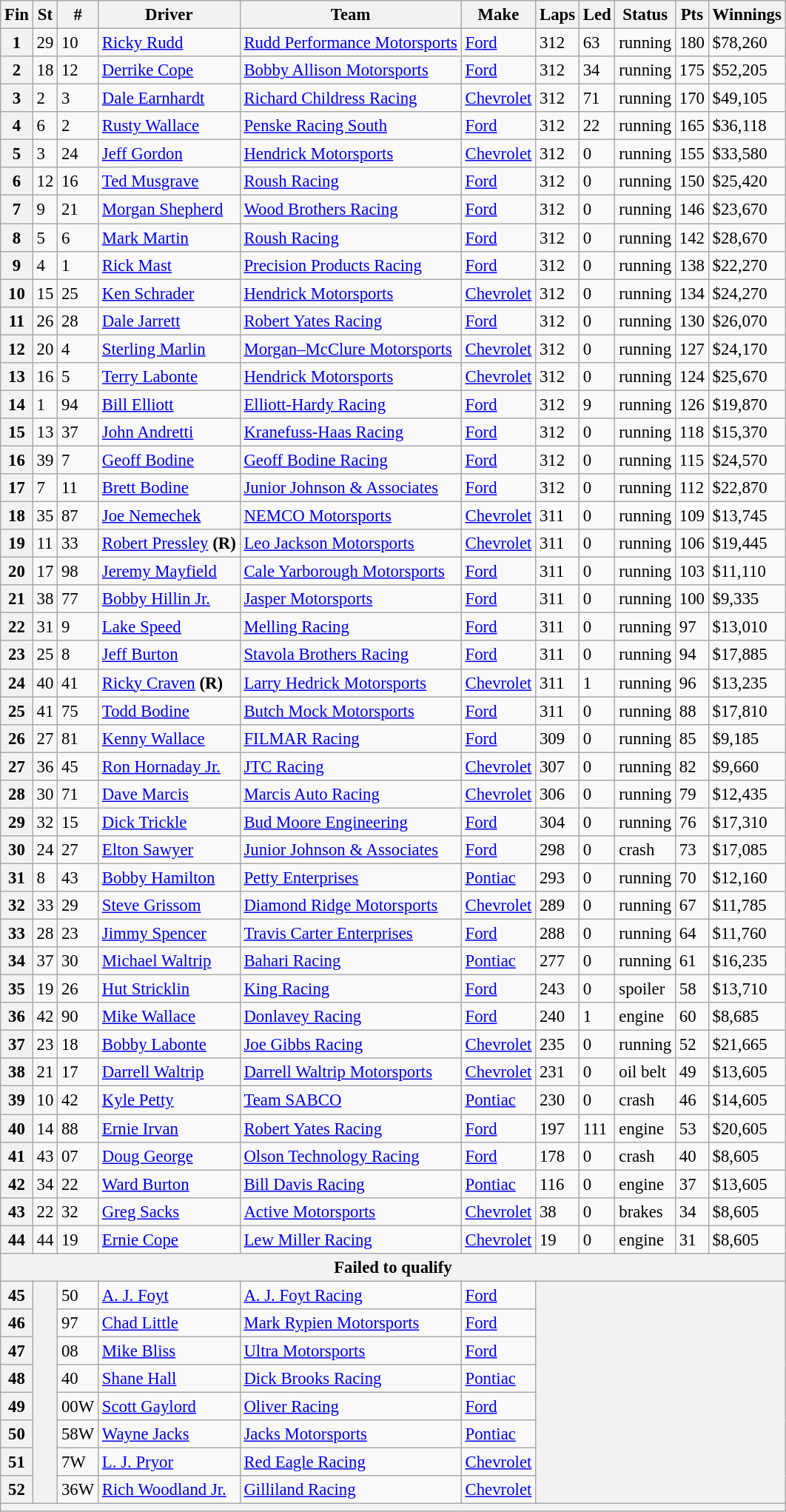<table class="wikitable" style="font-size:95%">
<tr>
<th>Fin</th>
<th>St</th>
<th>#</th>
<th>Driver</th>
<th>Team</th>
<th>Make</th>
<th>Laps</th>
<th>Led</th>
<th>Status</th>
<th>Pts</th>
<th>Winnings</th>
</tr>
<tr>
<th>1</th>
<td>29</td>
<td>10</td>
<td><a href='#'>Ricky Rudd</a></td>
<td><a href='#'>Rudd Performance Motorsports</a></td>
<td><a href='#'>Ford</a></td>
<td>312</td>
<td>63</td>
<td>running</td>
<td>180</td>
<td>$78,260</td>
</tr>
<tr>
<th>2</th>
<td>18</td>
<td>12</td>
<td><a href='#'>Derrike Cope</a></td>
<td><a href='#'>Bobby Allison Motorsports</a></td>
<td><a href='#'>Ford</a></td>
<td>312</td>
<td>34</td>
<td>running</td>
<td>175</td>
<td>$52,205</td>
</tr>
<tr>
<th>3</th>
<td>2</td>
<td>3</td>
<td><a href='#'>Dale Earnhardt</a></td>
<td><a href='#'>Richard Childress Racing</a></td>
<td><a href='#'>Chevrolet</a></td>
<td>312</td>
<td>71</td>
<td>running</td>
<td>170</td>
<td>$49,105</td>
</tr>
<tr>
<th>4</th>
<td>6</td>
<td>2</td>
<td><a href='#'>Rusty Wallace</a></td>
<td><a href='#'>Penske Racing South</a></td>
<td><a href='#'>Ford</a></td>
<td>312</td>
<td>22</td>
<td>running</td>
<td>165</td>
<td>$36,118</td>
</tr>
<tr>
<th>5</th>
<td>3</td>
<td>24</td>
<td><a href='#'>Jeff Gordon</a></td>
<td><a href='#'>Hendrick Motorsports</a></td>
<td><a href='#'>Chevrolet</a></td>
<td>312</td>
<td>0</td>
<td>running</td>
<td>155</td>
<td>$33,580</td>
</tr>
<tr>
<th>6</th>
<td>12</td>
<td>16</td>
<td><a href='#'>Ted Musgrave</a></td>
<td><a href='#'>Roush Racing</a></td>
<td><a href='#'>Ford</a></td>
<td>312</td>
<td>0</td>
<td>running</td>
<td>150</td>
<td>$25,420</td>
</tr>
<tr>
<th>7</th>
<td>9</td>
<td>21</td>
<td><a href='#'>Morgan Shepherd</a></td>
<td><a href='#'>Wood Brothers Racing</a></td>
<td><a href='#'>Ford</a></td>
<td>312</td>
<td>0</td>
<td>running</td>
<td>146</td>
<td>$23,670</td>
</tr>
<tr>
<th>8</th>
<td>5</td>
<td>6</td>
<td><a href='#'>Mark Martin</a></td>
<td><a href='#'>Roush Racing</a></td>
<td><a href='#'>Ford</a></td>
<td>312</td>
<td>0</td>
<td>running</td>
<td>142</td>
<td>$28,670</td>
</tr>
<tr>
<th>9</th>
<td>4</td>
<td>1</td>
<td><a href='#'>Rick Mast</a></td>
<td><a href='#'>Precision Products Racing</a></td>
<td><a href='#'>Ford</a></td>
<td>312</td>
<td>0</td>
<td>running</td>
<td>138</td>
<td>$22,270</td>
</tr>
<tr>
<th>10</th>
<td>15</td>
<td>25</td>
<td><a href='#'>Ken Schrader</a></td>
<td><a href='#'>Hendrick Motorsports</a></td>
<td><a href='#'>Chevrolet</a></td>
<td>312</td>
<td>0</td>
<td>running</td>
<td>134</td>
<td>$24,270</td>
</tr>
<tr>
<th>11</th>
<td>26</td>
<td>28</td>
<td><a href='#'>Dale Jarrett</a></td>
<td><a href='#'>Robert Yates Racing</a></td>
<td><a href='#'>Ford</a></td>
<td>312</td>
<td>0</td>
<td>running</td>
<td>130</td>
<td>$26,070</td>
</tr>
<tr>
<th>12</th>
<td>20</td>
<td>4</td>
<td><a href='#'>Sterling Marlin</a></td>
<td><a href='#'>Morgan–McClure Motorsports</a></td>
<td><a href='#'>Chevrolet</a></td>
<td>312</td>
<td>0</td>
<td>running</td>
<td>127</td>
<td>$24,170</td>
</tr>
<tr>
<th>13</th>
<td>16</td>
<td>5</td>
<td><a href='#'>Terry Labonte</a></td>
<td><a href='#'>Hendrick Motorsports</a></td>
<td><a href='#'>Chevrolet</a></td>
<td>312</td>
<td>0</td>
<td>running</td>
<td>124</td>
<td>$25,670</td>
</tr>
<tr>
<th>14</th>
<td>1</td>
<td>94</td>
<td><a href='#'>Bill Elliott</a></td>
<td><a href='#'>Elliott-Hardy Racing</a></td>
<td><a href='#'>Ford</a></td>
<td>312</td>
<td>9</td>
<td>running</td>
<td>126</td>
<td>$19,870</td>
</tr>
<tr>
<th>15</th>
<td>13</td>
<td>37</td>
<td><a href='#'>John Andretti</a></td>
<td><a href='#'>Kranefuss-Haas Racing</a></td>
<td><a href='#'>Ford</a></td>
<td>312</td>
<td>0</td>
<td>running</td>
<td>118</td>
<td>$15,370</td>
</tr>
<tr>
<th>16</th>
<td>39</td>
<td>7</td>
<td><a href='#'>Geoff Bodine</a></td>
<td><a href='#'>Geoff Bodine Racing</a></td>
<td><a href='#'>Ford</a></td>
<td>312</td>
<td>0</td>
<td>running</td>
<td>115</td>
<td>$24,570</td>
</tr>
<tr>
<th>17</th>
<td>7</td>
<td>11</td>
<td><a href='#'>Brett Bodine</a></td>
<td><a href='#'>Junior Johnson & Associates</a></td>
<td><a href='#'>Ford</a></td>
<td>312</td>
<td>0</td>
<td>running</td>
<td>112</td>
<td>$22,870</td>
</tr>
<tr>
<th>18</th>
<td>35</td>
<td>87</td>
<td><a href='#'>Joe Nemechek</a></td>
<td><a href='#'>NEMCO Motorsports</a></td>
<td><a href='#'>Chevrolet</a></td>
<td>311</td>
<td>0</td>
<td>running</td>
<td>109</td>
<td>$13,745</td>
</tr>
<tr>
<th>19</th>
<td>11</td>
<td>33</td>
<td><a href='#'>Robert Pressley</a> <strong>(R)</strong></td>
<td><a href='#'>Leo Jackson Motorsports</a></td>
<td><a href='#'>Chevrolet</a></td>
<td>311</td>
<td>0</td>
<td>running</td>
<td>106</td>
<td>$19,445</td>
</tr>
<tr>
<th>20</th>
<td>17</td>
<td>98</td>
<td><a href='#'>Jeremy Mayfield</a></td>
<td><a href='#'>Cale Yarborough Motorsports</a></td>
<td><a href='#'>Ford</a></td>
<td>311</td>
<td>0</td>
<td>running</td>
<td>103</td>
<td>$11,110</td>
</tr>
<tr>
<th>21</th>
<td>38</td>
<td>77</td>
<td><a href='#'>Bobby Hillin Jr.</a></td>
<td><a href='#'>Jasper Motorsports</a></td>
<td><a href='#'>Ford</a></td>
<td>311</td>
<td>0</td>
<td>running</td>
<td>100</td>
<td>$9,335</td>
</tr>
<tr>
<th>22</th>
<td>31</td>
<td>9</td>
<td><a href='#'>Lake Speed</a></td>
<td><a href='#'>Melling Racing</a></td>
<td><a href='#'>Ford</a></td>
<td>311</td>
<td>0</td>
<td>running</td>
<td>97</td>
<td>$13,010</td>
</tr>
<tr>
<th>23</th>
<td>25</td>
<td>8</td>
<td><a href='#'>Jeff Burton</a></td>
<td><a href='#'>Stavola Brothers Racing</a></td>
<td><a href='#'>Ford</a></td>
<td>311</td>
<td>0</td>
<td>running</td>
<td>94</td>
<td>$17,885</td>
</tr>
<tr>
<th>24</th>
<td>40</td>
<td>41</td>
<td><a href='#'>Ricky Craven</a> <strong>(R)</strong></td>
<td><a href='#'>Larry Hedrick Motorsports</a></td>
<td><a href='#'>Chevrolet</a></td>
<td>311</td>
<td>1</td>
<td>running</td>
<td>96</td>
<td>$13,235</td>
</tr>
<tr>
<th>25</th>
<td>41</td>
<td>75</td>
<td><a href='#'>Todd Bodine</a></td>
<td><a href='#'>Butch Mock Motorsports</a></td>
<td><a href='#'>Ford</a></td>
<td>311</td>
<td>0</td>
<td>running</td>
<td>88</td>
<td>$17,810</td>
</tr>
<tr>
<th>26</th>
<td>27</td>
<td>81</td>
<td><a href='#'>Kenny Wallace</a></td>
<td><a href='#'>FILMAR Racing</a></td>
<td><a href='#'>Ford</a></td>
<td>309</td>
<td>0</td>
<td>running</td>
<td>85</td>
<td>$9,185</td>
</tr>
<tr>
<th>27</th>
<td>36</td>
<td>45</td>
<td><a href='#'>Ron Hornaday Jr.</a></td>
<td><a href='#'>JTC Racing</a></td>
<td><a href='#'>Chevrolet</a></td>
<td>307</td>
<td>0</td>
<td>running</td>
<td>82</td>
<td>$9,660</td>
</tr>
<tr>
<th>28</th>
<td>30</td>
<td>71</td>
<td><a href='#'>Dave Marcis</a></td>
<td><a href='#'>Marcis Auto Racing</a></td>
<td><a href='#'>Chevrolet</a></td>
<td>306</td>
<td>0</td>
<td>running</td>
<td>79</td>
<td>$12,435</td>
</tr>
<tr>
<th>29</th>
<td>32</td>
<td>15</td>
<td><a href='#'>Dick Trickle</a></td>
<td><a href='#'>Bud Moore Engineering</a></td>
<td><a href='#'>Ford</a></td>
<td>304</td>
<td>0</td>
<td>running</td>
<td>76</td>
<td>$17,310</td>
</tr>
<tr>
<th>30</th>
<td>24</td>
<td>27</td>
<td><a href='#'>Elton Sawyer</a></td>
<td><a href='#'>Junior Johnson & Associates</a></td>
<td><a href='#'>Ford</a></td>
<td>298</td>
<td>0</td>
<td>crash</td>
<td>73</td>
<td>$17,085</td>
</tr>
<tr>
<th>31</th>
<td>8</td>
<td>43</td>
<td><a href='#'>Bobby Hamilton</a></td>
<td><a href='#'>Petty Enterprises</a></td>
<td><a href='#'>Pontiac</a></td>
<td>293</td>
<td>0</td>
<td>running</td>
<td>70</td>
<td>$12,160</td>
</tr>
<tr>
<th>32</th>
<td>33</td>
<td>29</td>
<td><a href='#'>Steve Grissom</a></td>
<td><a href='#'>Diamond Ridge Motorsports</a></td>
<td><a href='#'>Chevrolet</a></td>
<td>289</td>
<td>0</td>
<td>running</td>
<td>67</td>
<td>$11,785</td>
</tr>
<tr>
<th>33</th>
<td>28</td>
<td>23</td>
<td><a href='#'>Jimmy Spencer</a></td>
<td><a href='#'>Travis Carter Enterprises</a></td>
<td><a href='#'>Ford</a></td>
<td>288</td>
<td>0</td>
<td>running</td>
<td>64</td>
<td>$11,760</td>
</tr>
<tr>
<th>34</th>
<td>37</td>
<td>30</td>
<td><a href='#'>Michael Waltrip</a></td>
<td><a href='#'>Bahari Racing</a></td>
<td><a href='#'>Pontiac</a></td>
<td>277</td>
<td>0</td>
<td>running</td>
<td>61</td>
<td>$16,235</td>
</tr>
<tr>
<th>35</th>
<td>19</td>
<td>26</td>
<td><a href='#'>Hut Stricklin</a></td>
<td><a href='#'>King Racing</a></td>
<td><a href='#'>Ford</a></td>
<td>243</td>
<td>0</td>
<td>spoiler</td>
<td>58</td>
<td>$13,710</td>
</tr>
<tr>
<th>36</th>
<td>42</td>
<td>90</td>
<td><a href='#'>Mike Wallace</a></td>
<td><a href='#'>Donlavey Racing</a></td>
<td><a href='#'>Ford</a></td>
<td>240</td>
<td>1</td>
<td>engine</td>
<td>60</td>
<td>$8,685</td>
</tr>
<tr>
<th>37</th>
<td>23</td>
<td>18</td>
<td><a href='#'>Bobby Labonte</a></td>
<td><a href='#'>Joe Gibbs Racing</a></td>
<td><a href='#'>Chevrolet</a></td>
<td>235</td>
<td>0</td>
<td>running</td>
<td>52</td>
<td>$21,665</td>
</tr>
<tr>
<th>38</th>
<td>21</td>
<td>17</td>
<td><a href='#'>Darrell Waltrip</a></td>
<td><a href='#'>Darrell Waltrip Motorsports</a></td>
<td><a href='#'>Chevrolet</a></td>
<td>231</td>
<td>0</td>
<td>oil belt</td>
<td>49</td>
<td>$13,605</td>
</tr>
<tr>
<th>39</th>
<td>10</td>
<td>42</td>
<td><a href='#'>Kyle Petty</a></td>
<td><a href='#'>Team SABCO</a></td>
<td><a href='#'>Pontiac</a></td>
<td>230</td>
<td>0</td>
<td>crash</td>
<td>46</td>
<td>$14,605</td>
</tr>
<tr>
<th>40</th>
<td>14</td>
<td>88</td>
<td><a href='#'>Ernie Irvan</a></td>
<td><a href='#'>Robert Yates Racing</a></td>
<td><a href='#'>Ford</a></td>
<td>197</td>
<td>111</td>
<td>engine</td>
<td>53</td>
<td>$20,605</td>
</tr>
<tr>
<th>41</th>
<td>43</td>
<td>07</td>
<td><a href='#'>Doug George</a></td>
<td><a href='#'>Olson Technology Racing</a></td>
<td><a href='#'>Ford</a></td>
<td>178</td>
<td>0</td>
<td>crash</td>
<td>40</td>
<td>$8,605</td>
</tr>
<tr>
<th>42</th>
<td>34</td>
<td>22</td>
<td><a href='#'>Ward Burton</a></td>
<td><a href='#'>Bill Davis Racing</a></td>
<td><a href='#'>Pontiac</a></td>
<td>116</td>
<td>0</td>
<td>engine</td>
<td>37</td>
<td>$13,605</td>
</tr>
<tr>
<th>43</th>
<td>22</td>
<td>32</td>
<td><a href='#'>Greg Sacks</a></td>
<td><a href='#'>Active Motorsports</a></td>
<td><a href='#'>Chevrolet</a></td>
<td>38</td>
<td>0</td>
<td>brakes</td>
<td>34</td>
<td>$8,605</td>
</tr>
<tr>
<th>44</th>
<td>44</td>
<td>19</td>
<td><a href='#'>Ernie Cope</a></td>
<td><a href='#'>Lew Miller Racing</a></td>
<td><a href='#'>Chevrolet</a></td>
<td>19</td>
<td>0</td>
<td>engine</td>
<td>31</td>
<td>$8,605</td>
</tr>
<tr>
<th colspan="11">Failed to qualify</th>
</tr>
<tr>
<th>45</th>
<th rowspan="8"></th>
<td>50</td>
<td><a href='#'>A. J. Foyt</a></td>
<td><a href='#'>A. J. Foyt Racing</a></td>
<td><a href='#'>Ford</a></td>
<th colspan="5" rowspan="8"></th>
</tr>
<tr>
<th>46</th>
<td>97</td>
<td><a href='#'>Chad Little</a></td>
<td><a href='#'>Mark Rypien Motorsports</a></td>
<td><a href='#'>Ford</a></td>
</tr>
<tr>
<th>47</th>
<td>08</td>
<td><a href='#'>Mike Bliss</a></td>
<td><a href='#'>Ultra Motorsports</a></td>
<td><a href='#'>Ford</a></td>
</tr>
<tr>
<th>48</th>
<td>40</td>
<td><a href='#'>Shane Hall</a></td>
<td><a href='#'>Dick Brooks Racing</a></td>
<td><a href='#'>Pontiac</a></td>
</tr>
<tr>
<th>49</th>
<td>00W</td>
<td><a href='#'>Scott Gaylord</a></td>
<td><a href='#'>Oliver Racing</a></td>
<td><a href='#'>Ford</a></td>
</tr>
<tr>
<th>50</th>
<td>58W</td>
<td><a href='#'>Wayne Jacks</a></td>
<td><a href='#'>Jacks Motorsports</a></td>
<td><a href='#'>Pontiac</a></td>
</tr>
<tr>
<th>51</th>
<td>7W</td>
<td><a href='#'>L. J. Pryor</a></td>
<td><a href='#'>Red Eagle Racing</a></td>
<td><a href='#'>Chevrolet</a></td>
</tr>
<tr>
<th>52</th>
<td>36W</td>
<td><a href='#'>Rich Woodland Jr.</a></td>
<td><a href='#'>Gilliland Racing</a></td>
<td><a href='#'>Chevrolet</a></td>
</tr>
<tr>
<th colspan="11"></th>
</tr>
</table>
